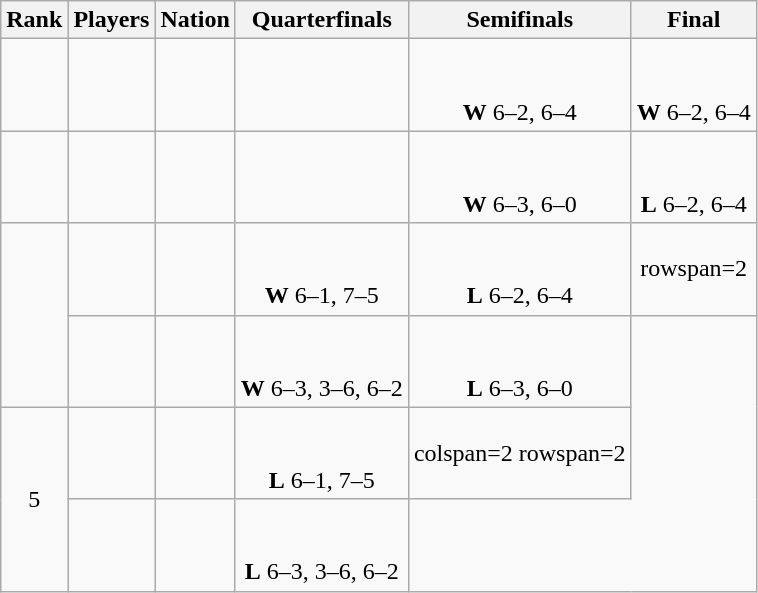<table class="wikitable sortable" style="text-align:center">
<tr>
<th>Rank</th>
<th>Players</th>
<th>Nation</th>
<th>Quarterfinals</th>
<th>Semifinals</th>
<th>Final</th>
</tr>
<tr>
<td></td>
<td align=left data-sort-value=Cooper></td>
<td align=left></td>
<td></td>
<td><br> <br> <strong>W</strong> 6–2, 6–4</td>
<td><br> <br> <strong>W</strong> 6–2, 6–4</td>
</tr>
<tr>
<td></td>
<td align=left data-sort-value=Prevost></td>
<td align=left></td>
<td></td>
<td><br> <br> <strong>W</strong> 6–3, 6–0</td>
<td><br> <br> <strong>L</strong> 6–2, 6–4</td>
</tr>
<tr>
<td rowspan=2></td>
<td align=left data-sort-value=JonesM></td>
<td align=left></td>
<td><br> <br> <strong>W</strong> 6–1, 7–5</td>
<td><br> <br> <strong>L</strong> 6–2, 6–4</td>
<td>rowspan=2 </td>
</tr>
<tr>
<td align=left data-sort-value=Rosenbaumová></td>
<td align=left></td>
<td><br> <br> <strong>W</strong> 6–3, 3–6, 6–2</td>
<td><br> <br> <strong>L</strong> 6–3, 6–0</td>
</tr>
<tr>
<td rowspan=2>5</td>
<td align=left data-sort-value=JonesG></td>
<td align=left></td>
<td><br> <br> <strong>L</strong> 6–1, 7–5</td>
<td>colspan=2 rowspan=2 </td>
</tr>
<tr>
<td align=left data-sort-value=Gillou></td>
<td align=left></td>
<td><br> <br> <strong>L</strong> 6–3, 3–6, 6–2</td>
</tr>
</table>
